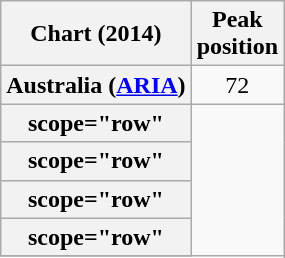<table class="wikitable plainrowheaders sortable" style="text-align:center;">
<tr>
<th scope="col">Chart (2014)</th>
<th scope="col">Peak<br>position</th>
</tr>
<tr>
<th scope="row">Australia (<a href='#'>ARIA</a>)</th>
<td>72</td>
</tr>
<tr>
<th>scope="row" </th>
</tr>
<tr>
<th>scope="row" </th>
</tr>
<tr>
<th>scope="row" </th>
</tr>
<tr>
<th>scope="row" </th>
</tr>
<tr>
</tr>
</table>
